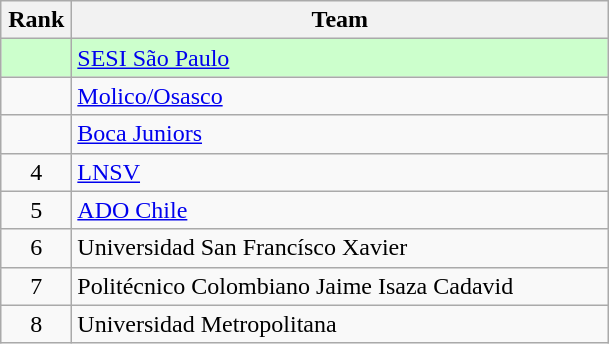<table class="wikitable" style="text-align: center;">
<tr>
<th width=40>Rank</th>
<th width=350>Team</th>
</tr>
<tr bgcolor=#ccffcc align=center>
<td></td>
<td style="text-align:left;"> <a href='#'>SESI São Paulo</a></td>
</tr>
<tr align=center>
<td></td>
<td style="text-align:left;"> <a href='#'>Molico/Osasco</a></td>
</tr>
<tr align=center>
<td></td>
<td style="text-align:left;"> <a href='#'>Boca Juniors</a></td>
</tr>
<tr align=center>
<td>4</td>
<td style="text-align:left;"> <a href='#'>LNSV</a></td>
</tr>
<tr align=center>
<td>5</td>
<td style="text-align:left;"> <a href='#'>ADO Chile</a></td>
</tr>
<tr align=center>
<td>6</td>
<td style="text-align:left;"> Universidad San Francísco Xavier</td>
</tr>
<tr align=center>
<td>7</td>
<td style="text-align:left;"> Politécnico Colombiano Jaime Isaza Cadavid</td>
</tr>
<tr align=center>
<td>8</td>
<td style="text-align:left;"> Universidad Metropolitana</td>
</tr>
</table>
